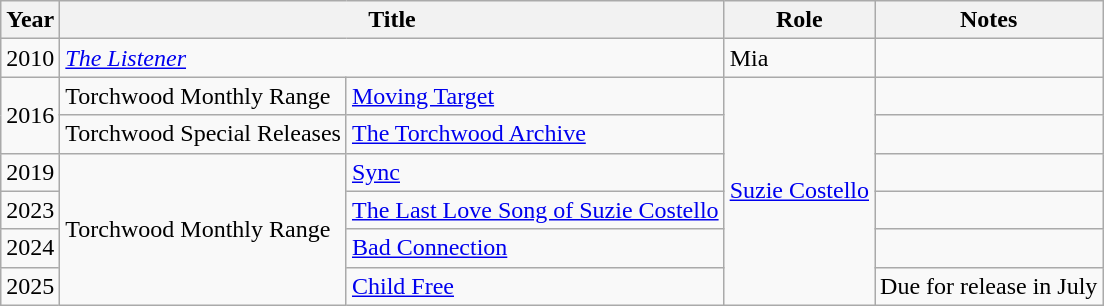<table class="wikitable sortable">
<tr>
<th>Year</th>
<th colspan="2">Title</th>
<th>Role</th>
<th class="unsortable">Notes</th>
</tr>
<tr>
<td>2010</td>
<td colspan="2"><em><a href='#'>The Listener</a></em></td>
<td>Mia</td>
<td></td>
</tr>
<tr>
<td rowspan="2">2016</td>
<td>Torchwood Monthly Range</td>
<td><a href='#'>Moving Target</a></td>
<td rowspan="6"><a href='#'>Suzie Costello</a></td>
<td></td>
</tr>
<tr>
<td>Torchwood Special Releases</td>
<td><a href='#'>The Torchwood Archive</a></td>
<td></td>
</tr>
<tr>
<td>2019</td>
<td rowspan="4">Torchwood Monthly Range</td>
<td><a href='#'>Sync</a></td>
<td></td>
</tr>
<tr>
<td>2023</td>
<td><a href='#'>The Last Love Song of Suzie Costello</a></td>
<td></td>
</tr>
<tr>
<td>2024</td>
<td><a href='#'>Bad Connection</a></td>
<td></td>
</tr>
<tr>
<td>2025</td>
<td><a href='#'>Child Free</a></td>
<td>Due for release in July</td>
</tr>
</table>
